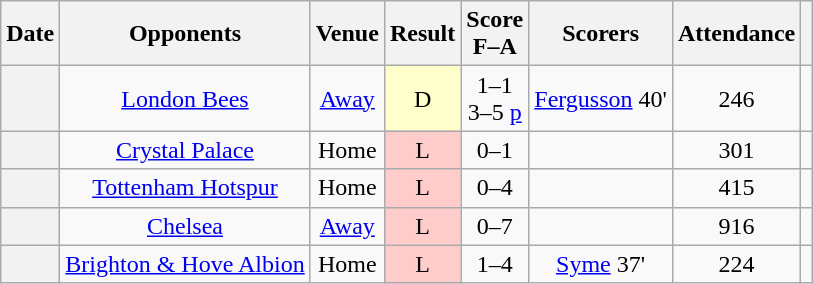<table class="wikitable plainrowheaders sortable" style="text-align:center">
<tr>
<th scope="col">Date</th>
<th scope="col">Opponents</th>
<th scope="col">Venue</th>
<th scope="col">Result</th>
<th scope="col">Score<br>F–A</th>
<th scope="col" class="unsortable">Scorers</th>
<th scope="col">Attendance</th>
<th scope="col" class="unsortable"></th>
</tr>
<tr>
<th scope=row></th>
<td><a href='#'>London Bees</a></td>
<td><a href='#'>Away</a></td>
<td bgcolor="#FFFFCC">D</td>
<td>1–1<br>3–5 <a href='#'>p</a></td>
<td><a href='#'>Fergusson</a> 40'</td>
<td>246</td>
<td></td>
</tr>
<tr>
<th scope=row></th>
<td><a href='#'>Crystal Palace</a></td>
<td>Home</td>
<td bgcolor="#FFCCCC">L</td>
<td>0–1</td>
<td></td>
<td>301</td>
<td></td>
</tr>
<tr>
<th scope=row></th>
<td><a href='#'>Tottenham Hotspur</a></td>
<td>Home</td>
<td bgcolor="#FFCCCC">L</td>
<td>0–4</td>
<td></td>
<td>415</td>
<td></td>
</tr>
<tr>
<th scope=row></th>
<td><a href='#'>Chelsea</a></td>
<td><a href='#'>Away</a></td>
<td bgcolor="#FFCCCC">L</td>
<td>0–7</td>
<td></td>
<td>916</td>
<td></td>
</tr>
<tr>
<th scope=row></th>
<td><a href='#'>Brighton & Hove Albion</a></td>
<td>Home</td>
<td bgcolor="#FFCCCC">L</td>
<td>1–4</td>
<td><a href='#'>Syme</a> 37'</td>
<td>224</td>
<td></td>
</tr>
</table>
